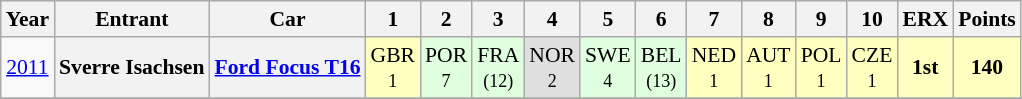<table class="wikitable" border="1" style="text-align:center; font-size:90%;">
<tr valign="top">
<th>Year</th>
<th>Entrant</th>
<th>Car</th>
<th>1</th>
<th>2</th>
<th>3</th>
<th>4</th>
<th>5</th>
<th>6</th>
<th>7</th>
<th>8</th>
<th>9</th>
<th>10</th>
<th>ERX</th>
<th>Points</th>
</tr>
<tr>
<td><a href='#'>2011</a></td>
<th>Sverre Isachsen</th>
<th><a href='#'>Ford Focus T16</a></th>
<td style="background:#FFFFBF;">GBR<br><small>1</small></td>
<td style="background:#DFFFDF;">POR<br><small>7</small></td>
<td style="background:#DFFFDF;">FRA<br><small>(12)</small></td>
<td style="background:#DFDFDF;">NOR<br><small>2</small></td>
<td style="background:#DFFFDF;">SWE<br><small>4</small></td>
<td style="background:#DFFFDF;">BEL<br><small>(13)</small></td>
<td style="background:#FFFFBF;">NED<br><small>1</small></td>
<td style="background:#FFFFBF;">AUT<br><small>1</small></td>
<td style="background:#FFFFBF;">POL<br><small>1</small></td>
<td style="background:#FFFFBF;">CZE<br><small>1</small></td>
<td style="background:#FFFFBF;"><strong>1st</strong></td>
<td style="background:#FFFFBF;"><strong>140</strong></td>
</tr>
<tr>
</tr>
</table>
